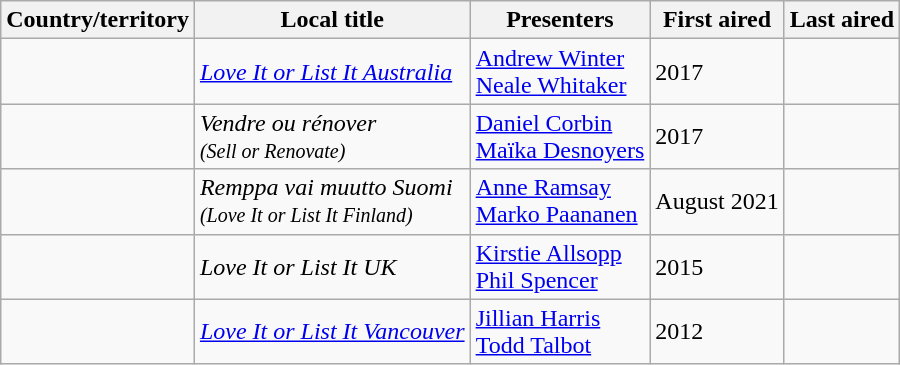<table Class="wikitable">
<tr>
<th>Country/territory</th>
<th>Local title</th>
<th>Presenters</th>
<th>First aired</th>
<th>Last aired</th>
</tr>
<tr>
<td></td>
<td><em><a href='#'>Love It or List It Australia</a></em></td>
<td><a href='#'>Andrew Winter</a><br><a href='#'>Neale Whitaker</a></td>
<td>2017</td>
<td></td>
</tr>
<tr>
<td></td>
<td><em>Vendre ou rénover</em><br><small><em>(Sell or Renovate)</em></small></td>
<td><a href='#'>Daniel Corbin</a><br><a href='#'>Maïka Desnoyers</a></td>
<td>2017</td>
<td></td>
</tr>
<tr>
<td></td>
<td><em>Remppa vai muutto Suomi</em><br><small><em>(Love It or List It Finland)</em></small></td>
<td><a href='#'>Anne Ramsay</a><br><a href='#'>Marko Paananen</a></td>
<td>August 2021</td>
<td></td>
</tr>
<tr>
<td></td>
<td><em>Love It or List It UK</em></td>
<td><a href='#'>Kirstie Allsopp</a><br><a href='#'>Phil Spencer</a></td>
<td>2015</td>
<td></td>
</tr>
<tr>
<td></td>
<td><em><a href='#'>Love It or List It Vancouver</a></em></td>
<td><a href='#'>Jillian Harris</a><br><a href='#'>Todd Talbot</a></td>
<td>2012</td>
<td></td>
</tr>
</table>
